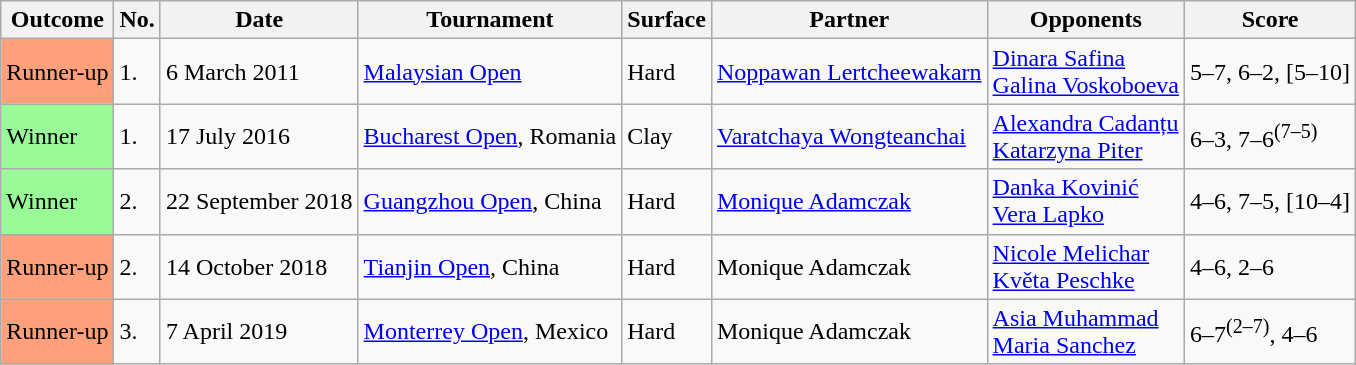<table class="sortable wikitable">
<tr>
<th>Outcome</th>
<th>No.</th>
<th>Date</th>
<th>Tournament</th>
<th>Surface</th>
<th>Partner</th>
<th>Opponents</th>
<th class=unsortable>Score</th>
</tr>
<tr>
<td style="background:#ffa07a;">Runner-up</td>
<td>1.</td>
<td>6 March 2011</td>
<td><a href='#'>Malaysian Open</a></td>
<td>Hard</td>
<td> <a href='#'>Noppawan Lertcheewakarn</a></td>
<td> <a href='#'>Dinara Safina</a> <br>  <a href='#'>Galina Voskoboeva</a></td>
<td>5–7, 6–2, [5–10]</td>
</tr>
<tr>
<td style="background:#98FB98">Winner</td>
<td>1.</td>
<td>17 July 2016</td>
<td><a href='#'>Bucharest Open</a>, Romania</td>
<td>Clay</td>
<td> <a href='#'>Varatchaya Wongteanchai</a></td>
<td> <a href='#'>Alexandra Cadanțu</a> <br>  <a href='#'>Katarzyna Piter</a></td>
<td>6–3, 7–6<sup>(7–5)</sup></td>
</tr>
<tr>
<td style="background:#98FB98">Winner</td>
<td>2.</td>
<td>22 September 2018</td>
<td><a href='#'>Guangzhou Open</a>, China</td>
<td>Hard</td>
<td> <a href='#'>Monique Adamczak</a></td>
<td> <a href='#'>Danka Kovinić</a> <br>  <a href='#'>Vera Lapko</a></td>
<td>4–6, 7–5, [10–4]</td>
</tr>
<tr>
<td style="background:#FFA07A">Runner-up</td>
<td>2.</td>
<td>14 October 2018</td>
<td><a href='#'>Tianjin Open</a>, China</td>
<td>Hard</td>
<td> Monique Adamczak</td>
<td> <a href='#'>Nicole Melichar</a> <br>  <a href='#'>Květa Peschke</a></td>
<td>4–6, 2–6</td>
</tr>
<tr>
<td style="background:#FFA07A">Runner-up</td>
<td>3.</td>
<td>7 April 2019</td>
<td><a href='#'>Monterrey Open</a>, Mexico</td>
<td>Hard</td>
<td> Monique Adamczak</td>
<td> <a href='#'>Asia Muhammad</a> <br>  <a href='#'>Maria Sanchez</a></td>
<td>6–7<sup>(2–7)</sup>, 4–6</td>
</tr>
</table>
